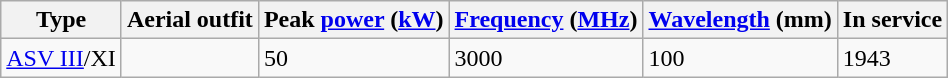<table class="wikitable">
<tr>
<th>Type</th>
<th>Aerial outfit</th>
<th>Peak <a href='#'>power</a> (<a href='#'>kW</a>)</th>
<th><a href='#'>Frequency</a> (<a href='#'>MHz</a>)</th>
<th><a href='#'>Wavelength</a> (mm)</th>
<th>In service</th>
</tr>
<tr>
<td><a href='#'>ASV III</a>/XI</td>
<td></td>
<td>50</td>
<td>3000</td>
<td>100</td>
<td>1943</td>
</tr>
</table>
